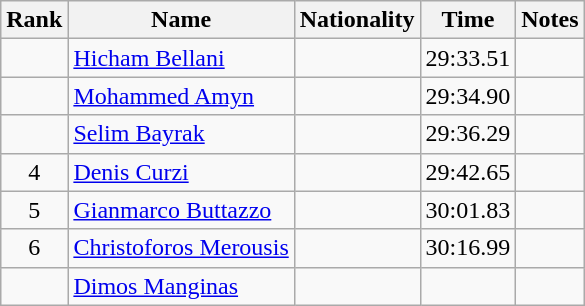<table class="wikitable sortable" style="text-align:center">
<tr>
<th>Rank</th>
<th>Name</th>
<th>Nationality</th>
<th>Time</th>
<th>Notes</th>
</tr>
<tr>
<td></td>
<td align=left><a href='#'>Hicham Bellani</a></td>
<td align=left></td>
<td>29:33.51</td>
<td></td>
</tr>
<tr>
<td></td>
<td align=left><a href='#'>Mohammed Amyn</a></td>
<td align=left></td>
<td>29:34.90</td>
<td></td>
</tr>
<tr>
<td></td>
<td align=left><a href='#'>Selim Bayrak</a></td>
<td align=left></td>
<td>29:36.29</td>
<td></td>
</tr>
<tr>
<td>4</td>
<td align=left><a href='#'>Denis Curzi</a></td>
<td align=left></td>
<td>29:42.65</td>
<td></td>
</tr>
<tr>
<td>5</td>
<td align=left><a href='#'>Gianmarco Buttazzo</a></td>
<td align=left></td>
<td>30:01.83</td>
<td></td>
</tr>
<tr>
<td>6</td>
<td align=left><a href='#'>Christoforos Merousis</a></td>
<td align=left></td>
<td>30:16.99</td>
<td></td>
</tr>
<tr>
<td></td>
<td align=left><a href='#'>Dimos Manginas</a></td>
<td align=left></td>
<td></td>
<td></td>
</tr>
</table>
